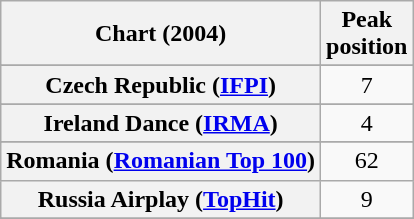<table class="wikitable sortable plainrowheaders" style="text-align:center">
<tr>
<th>Chart (2004)</th>
<th>Peak<br>position</th>
</tr>
<tr>
</tr>
<tr>
</tr>
<tr>
</tr>
<tr>
</tr>
<tr>
</tr>
<tr>
<th scope="row">Czech Republic (<a href='#'>IFPI</a>)</th>
<td>7</td>
</tr>
<tr>
</tr>
<tr>
</tr>
<tr>
</tr>
<tr>
</tr>
<tr>
</tr>
<tr>
<th scope="row">Ireland Dance (<a href='#'>IRMA</a>)</th>
<td>4</td>
</tr>
<tr>
</tr>
<tr>
</tr>
<tr>
</tr>
<tr>
<th scope="row">Romania (<a href='#'>Romanian Top 100</a>)</th>
<td>62</td>
</tr>
<tr>
<th scope="row">Russia Airplay (<a href='#'>TopHit</a>)</th>
<td>9</td>
</tr>
<tr>
</tr>
<tr>
</tr>
<tr>
</tr>
<tr>
</tr>
<tr>
</tr>
</table>
